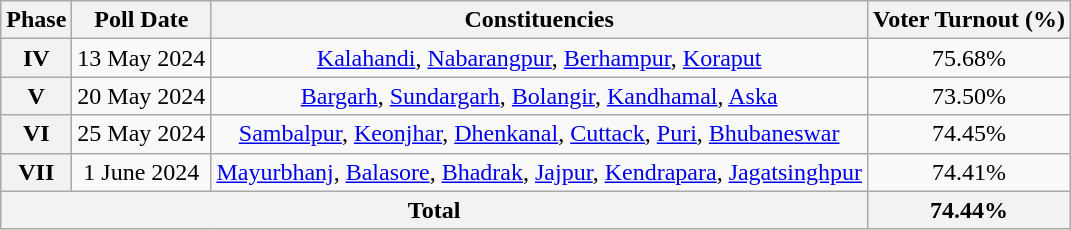<table class="wikitable" style="text-align:center;">
<tr>
<th>Phase</th>
<th>Poll Date</th>
<th>Constituencies</th>
<th>Voter Turnout (%)</th>
</tr>
<tr>
<th>IV</th>
<td>13 May 2024</td>
<td><a href='#'>Kalahandi</a>, <a href='#'>Nabarangpur</a>, <a href='#'>Berhampur</a>, <a href='#'>Koraput</a></td>
<td>75.68%</td>
</tr>
<tr>
<th>V</th>
<td>20 May 2024</td>
<td><a href='#'>Bargarh</a>, <a href='#'>Sundargarh</a>, <a href='#'>Bolangir</a>, <a href='#'>Kandhamal</a>, <a href='#'>Aska</a></td>
<td>73.50%</td>
</tr>
<tr>
<th>VI</th>
<td>25 May 2024</td>
<td><a href='#'>Sambalpur</a>, <a href='#'>Keonjhar</a>, <a href='#'>Dhenkanal</a>, <a href='#'>Cuttack</a>, <a href='#'>Puri</a>, <a href='#'>Bhubaneswar</a></td>
<td>74.45%</td>
</tr>
<tr>
<th>VII</th>
<td>1 June 2024</td>
<td><a href='#'>Mayurbhanj</a>, <a href='#'>Balasore</a>, <a href='#'>Bhadrak</a>, <a href='#'>Jajpur</a>, <a href='#'>Kendrapara</a>, <a href='#'>Jagatsinghpur</a></td>
<td>74.41%</td>
</tr>
<tr>
<th colspan="3">Total</th>
<th>74.44%</th>
</tr>
</table>
